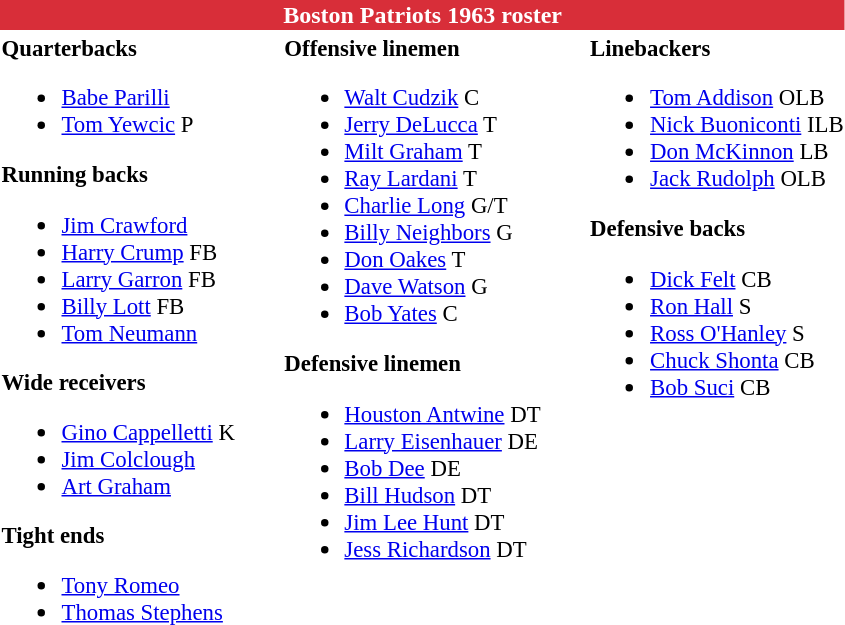<table class="toccolours" style="text-align: left;">
<tr>
<th colspan="9" style="background-color: #d82e39; color: white; text-align: center;">Boston Patriots 1963 roster</th>
</tr>
<tr>
<td style="font-size: 95%;" valign="top"><strong>Quarterbacks</strong><br><ul><li> <a href='#'>Babe Parilli</a></li><li> <a href='#'>Tom Yewcic</a> P</li></ul><strong>Running backs</strong><ul><li> <a href='#'>Jim Crawford</a></li><li> <a href='#'>Harry Crump</a> FB</li><li> <a href='#'>Larry Garron</a> FB</li><li> <a href='#'>Billy Lott</a> FB</li><li> <a href='#'>Tom Neumann</a></li></ul><strong>Wide receivers</strong><ul><li> <a href='#'>Gino Cappelletti</a> K</li><li> <a href='#'>Jim Colclough</a></li><li> <a href='#'>Art Graham</a></li></ul><strong>Tight ends</strong><ul><li> <a href='#'>Tony Romeo</a></li><li> <a href='#'>Thomas Stephens</a></li></ul></td>
<td style="width: 25px;"></td>
<td style="font-size: 95%;" valign="top"><strong>Offensive linemen</strong><br><ul><li> <a href='#'>Walt Cudzik</a> C</li><li> <a href='#'>Jerry DeLucca</a> T</li><li> <a href='#'>Milt Graham</a> T</li><li> <a href='#'>Ray Lardani</a> T</li><li> <a href='#'>Charlie Long</a> G/T</li><li> <a href='#'>Billy Neighbors</a> G</li><li> <a href='#'>Don Oakes</a> T</li><li> <a href='#'>Dave Watson</a> G</li><li> <a href='#'>Bob Yates</a> C</li></ul><strong>Defensive linemen</strong><ul><li> <a href='#'>Houston Antwine</a> DT</li><li> <a href='#'>Larry Eisenhauer</a> DE</li><li> <a href='#'>Bob Dee</a> DE</li><li> <a href='#'>Bill Hudson</a> DT</li><li> <a href='#'>Jim Lee Hunt</a> DT</li><li> <a href='#'>Jess Richardson</a> DT</li></ul></td>
<td style="width: 25px;"></td>
<td style="font-size: 95%;" valign="top"><strong>Linebackers</strong><br><ul><li> <a href='#'>Tom Addison</a> OLB</li><li> <a href='#'>Nick Buoniconti</a> ILB</li><li> <a href='#'>Don McKinnon</a> LB</li><li> <a href='#'>Jack Rudolph</a> OLB</li></ul><strong>Defensive backs</strong><ul><li> <a href='#'>Dick Felt</a> CB</li><li> <a href='#'>Ron Hall</a> S</li><li> <a href='#'>Ross O'Hanley</a> S</li><li> <a href='#'>Chuck Shonta</a> CB</li><li> <a href='#'>Bob Suci</a> CB</li></ul></td>
</tr>
</table>
